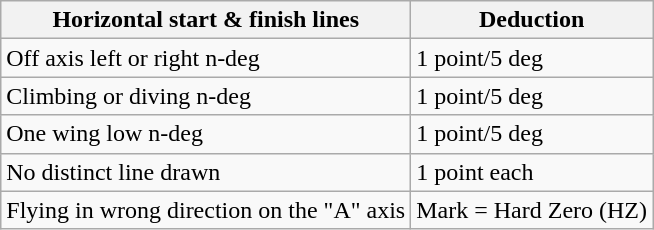<table class="wikitable">
<tr>
<th>Horizontal start & finish lines</th>
<th>Deduction</th>
</tr>
<tr>
<td>Off axis left or right n-deg</td>
<td>1 point/5 deg</td>
</tr>
<tr>
<td>Climbing or diving n-deg</td>
<td>1 point/5 deg</td>
</tr>
<tr>
<td>One wing low n-deg</td>
<td>1 point/5 deg</td>
</tr>
<tr>
<td>No distinct line drawn</td>
<td>1 point each</td>
</tr>
<tr>
<td>Flying in wrong direction on the "A" axis</td>
<td>Mark = Hard Zero (HZ)</td>
</tr>
</table>
